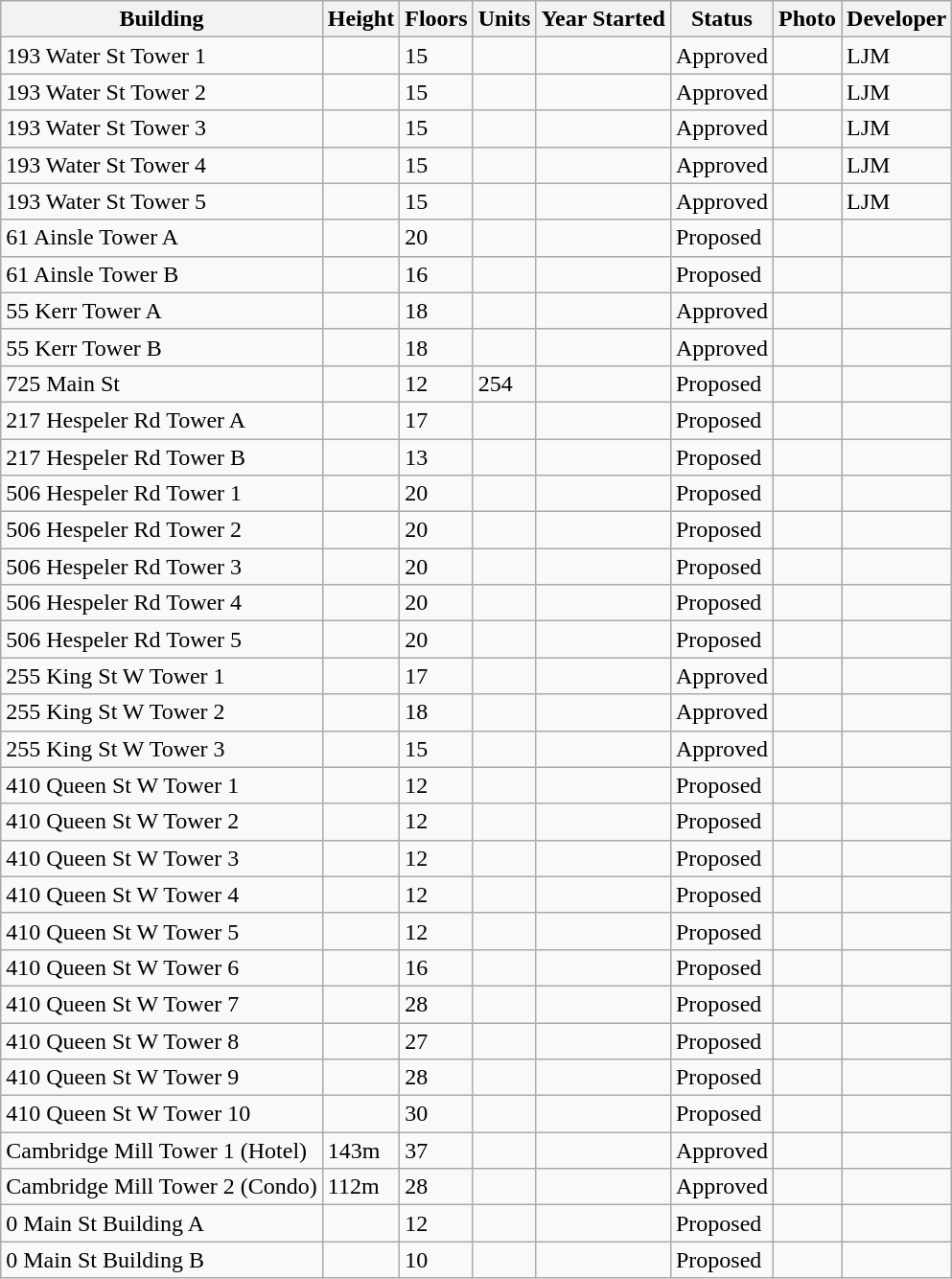<table class="wikitable sortable">
<tr>
<th>Building</th>
<th>Height</th>
<th>Floors</th>
<th>Units</th>
<th>Year Started</th>
<th>Status</th>
<th>Photo</th>
<th>Developer</th>
</tr>
<tr>
<td>193 Water St Tower 1</td>
<td></td>
<td>15</td>
<td></td>
<td></td>
<td>Approved</td>
<td></td>
<td>LJM</td>
</tr>
<tr>
<td>193 Water St Tower 2</td>
<td></td>
<td>15</td>
<td></td>
<td></td>
<td>Approved</td>
<td></td>
<td>LJM</td>
</tr>
<tr>
<td>193 Water St Tower 3</td>
<td></td>
<td>15</td>
<td></td>
<td></td>
<td>Approved</td>
<td></td>
<td>LJM</td>
</tr>
<tr>
<td>193 Water St Tower 4</td>
<td></td>
<td>15</td>
<td></td>
<td></td>
<td>Approved</td>
<td></td>
<td>LJM</td>
</tr>
<tr>
<td>193 Water St Tower 5</td>
<td></td>
<td>15</td>
<td></td>
<td></td>
<td>Approved</td>
<td></td>
<td>LJM</td>
</tr>
<tr>
<td>61 Ainsle Tower A</td>
<td></td>
<td>20</td>
<td></td>
<td></td>
<td>Proposed</td>
<td></td>
<td></td>
</tr>
<tr>
<td>61 Ainsle Tower B</td>
<td></td>
<td>16</td>
<td></td>
<td></td>
<td>Proposed</td>
<td></td>
<td></td>
</tr>
<tr>
<td>55 Kerr Tower A</td>
<td></td>
<td>18</td>
<td></td>
<td></td>
<td>Approved</td>
<td></td>
<td></td>
</tr>
<tr>
<td>55 Kerr Tower B</td>
<td></td>
<td>18</td>
<td></td>
<td></td>
<td>Approved</td>
<td></td>
<td></td>
</tr>
<tr>
<td>725 Main St</td>
<td></td>
<td>12</td>
<td>254</td>
<td></td>
<td>Proposed</td>
<td></td>
<td></td>
</tr>
<tr>
<td>217 Hespeler Rd Tower A</td>
<td></td>
<td>17</td>
<td></td>
<td></td>
<td>Proposed</td>
<td></td>
<td></td>
</tr>
<tr>
<td>217 Hespeler Rd Tower B</td>
<td></td>
<td>13</td>
<td></td>
<td></td>
<td>Proposed</td>
<td></td>
<td></td>
</tr>
<tr>
<td>506 Hespeler Rd Tower 1</td>
<td></td>
<td>20</td>
<td></td>
<td></td>
<td>Proposed</td>
<td></td>
<td></td>
</tr>
<tr>
<td>506 Hespeler Rd Tower 2</td>
<td></td>
<td>20</td>
<td></td>
<td></td>
<td>Proposed</td>
<td></td>
<td></td>
</tr>
<tr>
<td>506 Hespeler Rd Tower 3</td>
<td></td>
<td>20</td>
<td></td>
<td></td>
<td>Proposed</td>
<td></td>
<td></td>
</tr>
<tr>
<td>506 Hespeler Rd Tower 4</td>
<td></td>
<td>20</td>
<td></td>
<td></td>
<td>Proposed</td>
<td></td>
<td></td>
</tr>
<tr>
<td>506 Hespeler Rd Tower 5</td>
<td></td>
<td>20</td>
<td></td>
<td></td>
<td>Proposed</td>
<td></td>
<td></td>
</tr>
<tr>
<td>255 King St W Tower 1</td>
<td></td>
<td>17</td>
<td></td>
<td></td>
<td>Approved</td>
<td></td>
<td></td>
</tr>
<tr>
<td>255 King St W Tower 2</td>
<td></td>
<td>18</td>
<td></td>
<td></td>
<td>Approved</td>
<td></td>
<td></td>
</tr>
<tr>
<td>255 King St W Tower 3</td>
<td></td>
<td>15</td>
<td></td>
<td></td>
<td>Approved</td>
<td></td>
<td></td>
</tr>
<tr>
<td>410 Queen St W Tower 1</td>
<td></td>
<td>12</td>
<td></td>
<td></td>
<td>Proposed</td>
<td></td>
<td></td>
</tr>
<tr>
<td>410 Queen St W Tower 2</td>
<td></td>
<td>12</td>
<td></td>
<td></td>
<td>Proposed</td>
<td></td>
<td></td>
</tr>
<tr>
<td>410 Queen St W Tower 3</td>
<td></td>
<td>12</td>
<td></td>
<td></td>
<td>Proposed</td>
<td></td>
<td></td>
</tr>
<tr>
<td>410 Queen St W Tower 4</td>
<td></td>
<td>12</td>
<td></td>
<td></td>
<td>Proposed</td>
<td></td>
<td></td>
</tr>
<tr>
<td>410 Queen St W Tower 5</td>
<td></td>
<td>12</td>
<td></td>
<td></td>
<td>Proposed</td>
<td></td>
<td></td>
</tr>
<tr>
<td>410 Queen St W Tower 6</td>
<td></td>
<td>16</td>
<td></td>
<td></td>
<td>Proposed</td>
<td></td>
<td></td>
</tr>
<tr>
<td>410 Queen St W Tower 7</td>
<td></td>
<td>28</td>
<td></td>
<td></td>
<td>Proposed</td>
<td></td>
<td></td>
</tr>
<tr>
<td>410 Queen St W Tower 8</td>
<td></td>
<td>27</td>
<td></td>
<td></td>
<td>Proposed</td>
<td></td>
<td></td>
</tr>
<tr>
<td>410 Queen St W Tower 9</td>
<td></td>
<td>28</td>
<td></td>
<td></td>
<td>Proposed</td>
<td></td>
<td></td>
</tr>
<tr>
<td>410 Queen St W Tower 10</td>
<td></td>
<td>30</td>
<td></td>
<td></td>
<td>Proposed</td>
<td></td>
<td></td>
</tr>
<tr>
<td>Cambridge Mill Tower 1 (Hotel)</td>
<td>143m</td>
<td>37</td>
<td></td>
<td></td>
<td>Approved</td>
<td></td>
<td></td>
</tr>
<tr>
<td>Cambridge Mill Tower 2 (Condo)</td>
<td>112m</td>
<td>28</td>
<td></td>
<td></td>
<td>Approved</td>
<td></td>
<td></td>
</tr>
<tr>
<td>0 Main St Building A</td>
<td></td>
<td>12</td>
<td></td>
<td></td>
<td>Proposed</td>
<td></td>
<td></td>
</tr>
<tr>
<td>0 Main St Building B</td>
<td></td>
<td>10</td>
<td></td>
<td></td>
<td>Proposed</td>
<td></td>
<td></td>
</tr>
</table>
